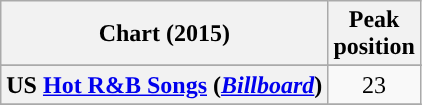<table class="wikitable sortable plainrowheaders" style="text-align:center">
<tr>
<th scope="col">Chart (2015)</th>
<th scope="col">Peak<br>position</th>
</tr>
<tr>
</tr>
<tr>
</tr>
<tr>
<th scope="row">US <a href='#'>Hot R&B Songs</a> (<a href='#'><em>Billboard</em></a>) </th>
<td align="center">23</td>
</tr>
<tr>
</tr>
</table>
